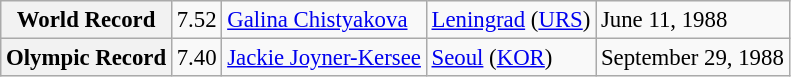<table class="wikitable" style="font-size:95%;">
<tr>
<th>World Record</th>
<td>7.52</td>
<td> <a href='#'>Galina Chistyakova</a></td>
<td><a href='#'>Leningrad</a> (<a href='#'>URS</a>)</td>
<td>June 11, 1988</td>
</tr>
<tr>
<th>Olympic Record</th>
<td>7.40</td>
<td> <a href='#'>Jackie Joyner-Kersee</a></td>
<td><a href='#'>Seoul</a> (<a href='#'>KOR</a>)</td>
<td>September 29, 1988</td>
</tr>
</table>
